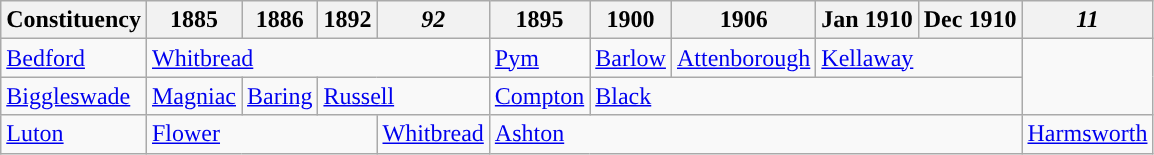<table class="wikitable">
<tr>
<th>Constituency</th>
<th>1885</th>
<th>1886</th>
<th>1892</th>
<th><em>92</em></th>
<th>1895</th>
<th>1900</th>
<th>1906</th>
<th>Jan 1910</th>
<th>Dec 1910</th>
<th><em>11</em></th>
</tr>
<tr>
<td><a href='#'>Bedford</a></td>
<td colspan="4"><a href='#'>Whitbread</a></td>
<td><a href='#'>Pym</a></td>
<td><a href='#'>Barlow</a></td>
<td><a href='#'>Attenborough</a></td>
<td colspan="2"><a href='#'>Kellaway</a></td>
</tr>
<tr>
<td><a href='#'>Biggleswade</a></td>
<td bgcolor=><a href='#'>Magniac</a></td>
<td><a href='#'>Baring</a></td>
<td colspan="2"><a href='#'>Russell</a></td>
<td><a href='#'>Compton</a></td>
<td colspan="4"><a href='#'>Black</a></td>
</tr>
<tr>
<td><a href='#'>Luton</a></td>
<td colspan="3"><a href='#'>Flower</a></td>
<td><a href='#'>Whitbread</a></td>
<td colspan="5"><a href='#'>Ashton</a></td>
<td><a href='#'>Harmsworth</a></td>
</tr>
</table>
